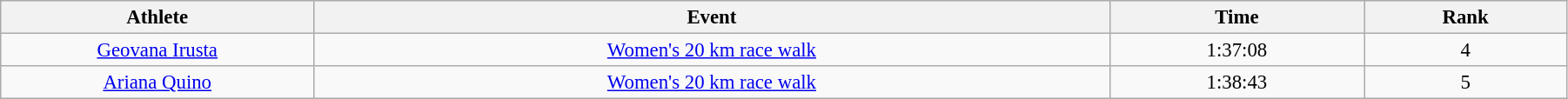<table class="wikitable" style="font-size:95%; text-align:center;" width="95%">
<tr>
<th>Athlete</th>
<th>Event</th>
<th>Time</th>
<th>Rank</th>
</tr>
<tr>
<td width=20%><a href='#'>Geovana Irusta</a></td>
<td><a href='#'>Women's 20 km race walk</a></td>
<td>1:37:08</td>
<td>4</td>
</tr>
<tr>
<td width=20%><a href='#'>Ariana Quino</a></td>
<td><a href='#'>Women's 20 km race walk</a></td>
<td>1:38:43</td>
<td>5</td>
</tr>
</table>
